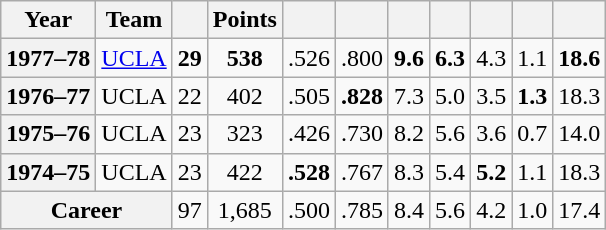<table class="wikitable plainrowheaders" style="text-align:center">
<tr>
<th scope="col">Year</th>
<th scope="col">Team</th>
<th scope="col"></th>
<th scope="col">Points</th>
<th scope="col"></th>
<th scope="col"></th>
<th scope="col"></th>
<th scope="col"></th>
<th scope="col"></th>
<th scope="col"></th>
<th scope="col"></th>
</tr>
<tr>
<th scope="row">1977–78</th>
<td><a href='#'>UCLA</a></td>
<td><strong>29</strong></td>
<td><strong>538</strong></td>
<td>.526</td>
<td>.800</td>
<td><strong>9.6</strong></td>
<td><strong>6.3</strong></td>
<td>4.3</td>
<td>1.1</td>
<td><strong>18.6</strong></td>
</tr>
<tr>
<th scope="row">1976–77</th>
<td>UCLA</td>
<td>22</td>
<td>402</td>
<td>.505</td>
<td><strong>.828</strong></td>
<td>7.3</td>
<td>5.0</td>
<td>3.5</td>
<td><strong>1.3</strong></td>
<td>18.3</td>
</tr>
<tr>
<th scope="row">1975–76</th>
<td>UCLA</td>
<td>23</td>
<td>323</td>
<td>.426</td>
<td>.730</td>
<td>8.2</td>
<td>5.6</td>
<td>3.6</td>
<td>0.7</td>
<td>14.0</td>
</tr>
<tr>
<th scope="row">1974–75</th>
<td>UCLA</td>
<td>23</td>
<td>422</td>
<td><strong>.528</strong></td>
<td>.767</td>
<td>8.3</td>
<td>5.4</td>
<td><strong>5.2</strong></td>
<td>1.1</td>
<td>18.3</td>
</tr>
<tr>
<th scope="row" colspan=2; align=center>Career</th>
<td>97</td>
<td>1,685</td>
<td>.500</td>
<td>.785</td>
<td>8.4</td>
<td>5.6</td>
<td>4.2</td>
<td>1.0</td>
<td>17.4</td>
</tr>
</table>
